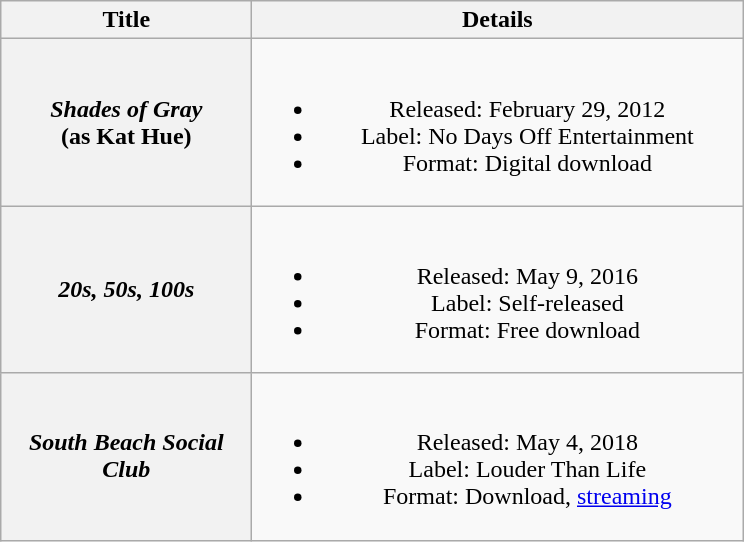<table class="wikitable plainrowheaders" style="text-align:center;">
<tr>
<th scope="col" style="width:10em;">Title</th>
<th scope="col" style="width:20em;">Details</th>
</tr>
<tr>
<th scope="row"><em>Shades of Gray</em><br><span>(as Kat Hue)</span></th>
<td><br><ul><li>Released: February 29, 2012</li><li>Label: No Days Off Entertainment</li><li>Format: Digital download</li></ul></td>
</tr>
<tr>
<th scope="row"><em>20s, 50s, 100s</em></th>
<td><br><ul><li>Released: May 9, 2016</li><li>Label: Self-released</li><li>Format: Free download</li></ul></td>
</tr>
<tr>
<th scope="row"><em>South Beach Social Club</em><br></th>
<td><br><ul><li>Released: May 4, 2018</li><li>Label: Louder Than Life</li><li>Format: Download, <a href='#'>streaming</a></li></ul></td>
</tr>
</table>
